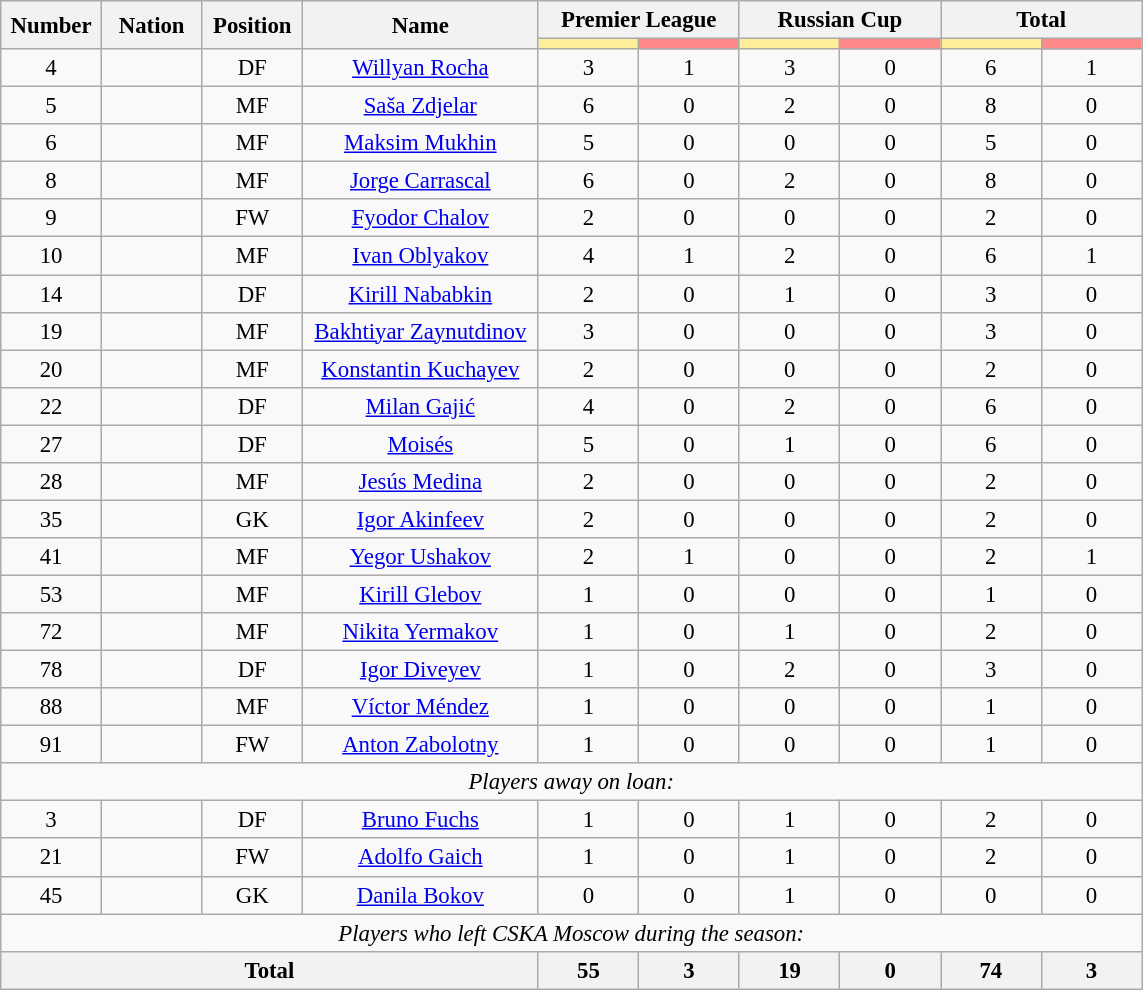<table class="wikitable" style="font-size: 95%; text-align: center;">
<tr>
<th rowspan=2 width=60>Number</th>
<th rowspan=2 width=60>Nation</th>
<th rowspan=2 width=60>Position</th>
<th rowspan=2 width=150>Name</th>
<th colspan=2>Premier League</th>
<th colspan=2>Russian Cup</th>
<th colspan=2>Total</th>
</tr>
<tr>
<th style="width:60px; background:#fe9;"></th>
<th style="width:60px; background:#ff8888;"></th>
<th style="width:60px; background:#fe9;"></th>
<th style="width:60px; background:#ff8888;"></th>
<th style="width:60px; background:#fe9;"></th>
<th style="width:60px; background:#ff8888;"></th>
</tr>
<tr>
<td>4</td>
<td></td>
<td>DF</td>
<td><a href='#'>Willyan Rocha</a></td>
<td>3</td>
<td>1</td>
<td>3</td>
<td>0</td>
<td>6</td>
<td>1</td>
</tr>
<tr>
<td>5</td>
<td></td>
<td>MF</td>
<td><a href='#'>Saša Zdjelar</a></td>
<td>6</td>
<td>0</td>
<td>2</td>
<td>0</td>
<td>8</td>
<td>0</td>
</tr>
<tr>
<td>6</td>
<td></td>
<td>MF</td>
<td><a href='#'>Maksim Mukhin</a></td>
<td>5</td>
<td>0</td>
<td>0</td>
<td>0</td>
<td>5</td>
<td>0</td>
</tr>
<tr>
<td>8</td>
<td></td>
<td>MF</td>
<td><a href='#'>Jorge Carrascal</a></td>
<td>6</td>
<td>0</td>
<td>2</td>
<td>0</td>
<td>8</td>
<td>0</td>
</tr>
<tr>
<td>9</td>
<td></td>
<td>FW</td>
<td><a href='#'>Fyodor Chalov</a></td>
<td>2</td>
<td>0</td>
<td>0</td>
<td>0</td>
<td>2</td>
<td>0</td>
</tr>
<tr>
<td>10</td>
<td></td>
<td>MF</td>
<td><a href='#'>Ivan Oblyakov</a></td>
<td>4</td>
<td>1</td>
<td>2</td>
<td>0</td>
<td>6</td>
<td>1</td>
</tr>
<tr>
<td>14</td>
<td></td>
<td>DF</td>
<td><a href='#'>Kirill Nababkin</a></td>
<td>2</td>
<td>0</td>
<td>1</td>
<td>0</td>
<td>3</td>
<td>0</td>
</tr>
<tr>
<td>19</td>
<td></td>
<td>MF</td>
<td><a href='#'>Bakhtiyar Zaynutdinov</a></td>
<td>3</td>
<td>0</td>
<td>0</td>
<td>0</td>
<td>3</td>
<td>0</td>
</tr>
<tr>
<td>20</td>
<td></td>
<td>MF</td>
<td><a href='#'>Konstantin Kuchayev</a></td>
<td>2</td>
<td>0</td>
<td>0</td>
<td>0</td>
<td>2</td>
<td>0</td>
</tr>
<tr>
<td>22</td>
<td></td>
<td>DF</td>
<td><a href='#'>Milan Gajić</a></td>
<td>4</td>
<td>0</td>
<td>2</td>
<td>0</td>
<td>6</td>
<td>0</td>
</tr>
<tr>
<td>27</td>
<td></td>
<td>DF</td>
<td><a href='#'>Moisés</a></td>
<td>5</td>
<td>0</td>
<td>1</td>
<td>0</td>
<td>6</td>
<td>0</td>
</tr>
<tr>
<td>28</td>
<td></td>
<td>MF</td>
<td><a href='#'>Jesús Medina</a></td>
<td>2</td>
<td>0</td>
<td>0</td>
<td>0</td>
<td>2</td>
<td>0</td>
</tr>
<tr>
<td>35</td>
<td></td>
<td>GK</td>
<td><a href='#'>Igor Akinfeev</a></td>
<td>2</td>
<td>0</td>
<td>0</td>
<td>0</td>
<td>2</td>
<td>0</td>
</tr>
<tr>
<td>41</td>
<td></td>
<td>MF</td>
<td><a href='#'>Yegor Ushakov</a></td>
<td>2</td>
<td>1</td>
<td>0</td>
<td>0</td>
<td>2</td>
<td>1</td>
</tr>
<tr>
<td>53</td>
<td></td>
<td>MF</td>
<td><a href='#'>Kirill Glebov</a></td>
<td>1</td>
<td>0</td>
<td>0</td>
<td>0</td>
<td>1</td>
<td>0</td>
</tr>
<tr>
<td>72</td>
<td></td>
<td>MF</td>
<td><a href='#'>Nikita Yermakov</a></td>
<td>1</td>
<td>0</td>
<td>1</td>
<td>0</td>
<td>2</td>
<td>0</td>
</tr>
<tr>
<td>78</td>
<td></td>
<td>DF</td>
<td><a href='#'>Igor Diveyev</a></td>
<td>1</td>
<td>0</td>
<td>2</td>
<td>0</td>
<td>3</td>
<td>0</td>
</tr>
<tr>
<td>88</td>
<td></td>
<td>MF</td>
<td><a href='#'>Víctor Méndez</a></td>
<td>1</td>
<td>0</td>
<td>0</td>
<td>0</td>
<td>1</td>
<td>0</td>
</tr>
<tr>
<td>91</td>
<td></td>
<td>FW</td>
<td><a href='#'>Anton Zabolotny</a></td>
<td>1</td>
<td>0</td>
<td>0</td>
<td>0</td>
<td>1</td>
<td>0</td>
</tr>
<tr>
<td colspan="14"><em>Players away on loan:</em></td>
</tr>
<tr>
<td>3</td>
<td></td>
<td>DF</td>
<td><a href='#'>Bruno Fuchs</a></td>
<td>1</td>
<td>0</td>
<td>1</td>
<td>0</td>
<td>2</td>
<td>0</td>
</tr>
<tr>
<td>21</td>
<td></td>
<td>FW</td>
<td><a href='#'>Adolfo Gaich</a></td>
<td>1</td>
<td>0</td>
<td>1</td>
<td>0</td>
<td>2</td>
<td>0</td>
</tr>
<tr>
<td>45</td>
<td></td>
<td>GK</td>
<td><a href='#'>Danila Bokov</a></td>
<td>0</td>
<td>0</td>
<td>1</td>
<td>0</td>
<td>0</td>
<td>0</td>
</tr>
<tr>
<td colspan="14"><em>Players who left CSKA Moscow during the season:</em></td>
</tr>
<tr>
<th colspan=4>Total</th>
<th>55</th>
<th>3</th>
<th>19</th>
<th>0</th>
<th>74</th>
<th>3</th>
</tr>
</table>
